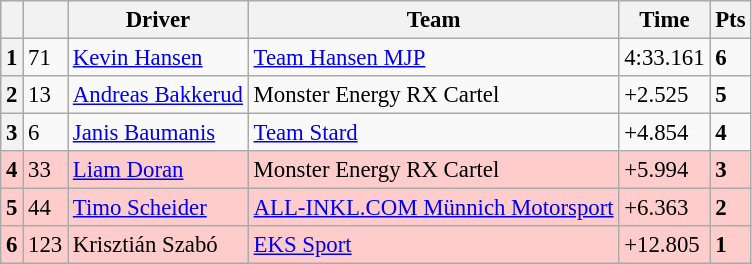<table class="wikitable" style="font-size:95%">
<tr>
<th></th>
<th></th>
<th>Driver</th>
<th>Team</th>
<th>Time</th>
<th>Pts</th>
</tr>
<tr>
<th>1</th>
<td>71</td>
<td> <a href='#'>Kevin Hansen</a></td>
<td><a href='#'>Team Hansen MJP</a></td>
<td>4:33.161</td>
<td><strong>6</strong></td>
</tr>
<tr>
<th>2</th>
<td>13</td>
<td> <a href='#'>Andreas Bakkerud</a></td>
<td>Monster Energy RX Cartel</td>
<td>+2.525</td>
<td><strong>5</strong></td>
</tr>
<tr>
<th>3</th>
<td>6</td>
<td> <a href='#'>Janis Baumanis</a></td>
<td><a href='#'>Team Stard</a></td>
<td>+4.854</td>
<td><strong>4</strong></td>
</tr>
<tr>
<th style="background:#ffcccc;">4</th>
<td style="background:#ffcccc;">33</td>
<td style="background:#ffcccc;"> <a href='#'>Liam Doran</a></td>
<td style="background:#ffcccc;">Monster Energy RX Cartel</td>
<td style="background:#ffcccc;">+5.994</td>
<td style="background:#ffcccc;"><strong>3</strong></td>
</tr>
<tr>
<th style="background:#ffcccc;">5</th>
<td style="background:#ffcccc;">44</td>
<td style="background:#ffcccc;"> <a href='#'>Timo Scheider</a></td>
<td style="background:#ffcccc;"><a href='#'>ALL-INKL.COM Münnich Motorsport</a></td>
<td style="background:#ffcccc;">+6.363</td>
<td style="background:#ffcccc;"><strong>2</strong></td>
</tr>
<tr>
<th style="background:#ffcccc;">6</th>
<td style="background:#ffcccc;">123</td>
<td style="background:#ffcccc;"> Krisztián Szabó</td>
<td style="background:#ffcccc;"><a href='#'>EKS Sport</a></td>
<td style="background:#ffcccc;">+12.805</td>
<td style="background:#ffcccc;"><strong>1</strong></td>
</tr>
</table>
